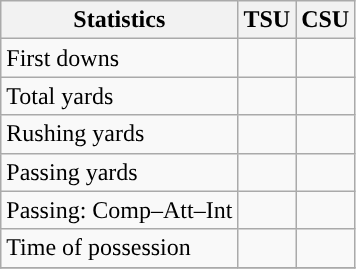<table class="wikitable" style="float: left;">
<tr>
<th>Statistics</th>
<th>TSU</th>
<th>CSU</th>
</tr>
<tr>
<td>First downs</td>
<td></td>
<td></td>
</tr>
<tr>
<td>Total yards</td>
<td></td>
<td></td>
</tr>
<tr>
<td>Rushing yards</td>
<td></td>
<td></td>
</tr>
<tr>
<td>Passing yards</td>
<td></td>
<td></td>
</tr>
<tr>
<td>Passing: Comp–Att–Int</td>
<td></td>
<td></td>
</tr>
<tr>
<td>Time of possession</td>
<td></td>
<td></td>
</tr>
<tr>
</tr>
</table>
